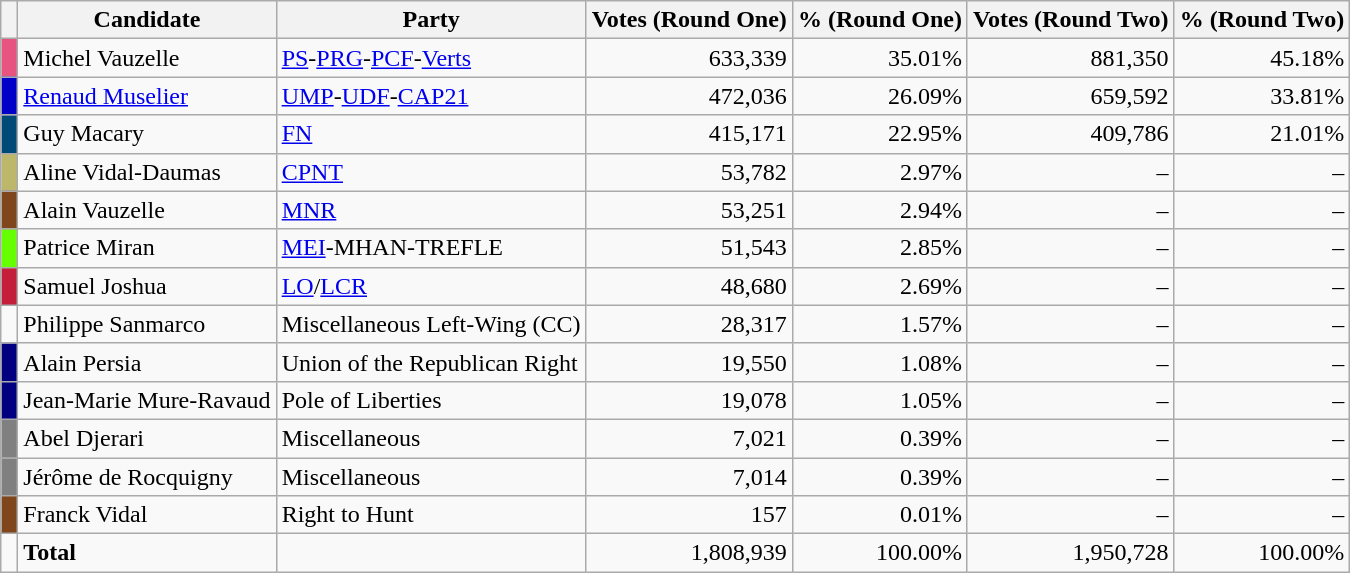<table class="wikitable" style="text-align:right">
<tr>
<th></th>
<th>Candidate</th>
<th>Party</th>
<th>Votes (Round One)</th>
<th>% (Round One)</th>
<th>Votes (Round Two)</th>
<th>% (Round Two)</th>
</tr>
<tr>
<td bgcolor="#E75480"> </td>
<td align=left>Michel Vauzelle</td>
<td align=left><a href='#'>PS</a>-<a href='#'>PRG</a>-<a href='#'>PCF</a>-<a href='#'>Verts</a></td>
<td>633,339</td>
<td>35.01%</td>
<td>881,350</td>
<td>45.18%</td>
</tr>
<tr>
<td bgcolor="#0000C8"> </td>
<td align=left><a href='#'>Renaud Muselier</a></td>
<td align=left><a href='#'>UMP</a>-<a href='#'>UDF</a>-<a href='#'>CAP21</a></td>
<td>472,036</td>
<td>26.09%</td>
<td>659,592</td>
<td>33.81%</td>
</tr>
<tr>
<td bgcolor="#004A77"> </td>
<td align=left>Guy Macary</td>
<td align=left><a href='#'>FN</a></td>
<td>415,171</td>
<td>22.95%</td>
<td>409,786</td>
<td>21.01%</td>
</tr>
<tr>
<td bgcolor="#BDB76B"> </td>
<td align=left>Aline Vidal-Daumas</td>
<td align=left><a href='#'>CPNT</a></td>
<td>53,782</td>
<td>2.97%</td>
<td>–</td>
<td>–</td>
</tr>
<tr>
<td bgcolor="#80461B"> </td>
<td align=left>Alain Vauzelle</td>
<td align=left><a href='#'>MNR</a></td>
<td>53,251</td>
<td>2.94%</td>
<td>–</td>
<td>–</td>
</tr>
<tr>
<td bgcolor="#66FF00"> </td>
<td align=left>Patrice Miran</td>
<td align=left><a href='#'>MEI</a>-MHAN-TREFLE</td>
<td>51,543</td>
<td>2.85%</td>
<td>–</td>
<td>–</td>
</tr>
<tr>
<td bgcolor="#C41E3A"> </td>
<td align=left>Samuel Joshua</td>
<td align=left><a href='#'>LO</a>/<a href='#'>LCR</a></td>
<td>48,680</td>
<td>2.69%</td>
<td>–</td>
<td>–</td>
</tr>
<tr>
<td></td>
<td align=left>Philippe Sanmarco</td>
<td align=left>Miscellaneous Left-Wing (CC)</td>
<td>28,317</td>
<td>1.57%</td>
<td>–</td>
<td>–</td>
</tr>
<tr>
<td bgcolor="#000080"> </td>
<td align=left>Alain Persia</td>
<td align=left>Union of the Republican Right</td>
<td>19,550</td>
<td>1.08%</td>
<td>–</td>
<td>–</td>
</tr>
<tr>
<td bgcolor="#000080"> </td>
<td align=left>Jean-Marie Mure-Ravaud</td>
<td align=left>Pole of Liberties</td>
<td>19,078</td>
<td>1.05%</td>
<td>–</td>
<td>–</td>
</tr>
<tr>
<td bgcolor="GRAY"> </td>
<td align=left>Abel Djerari</td>
<td align=left>Miscellaneous</td>
<td>7,021</td>
<td>0.39%</td>
<td>–</td>
<td>–</td>
</tr>
<tr>
<td bgcolor="GRAY"> </td>
<td align=left>Jérôme de Rocquigny</td>
<td align=left>Miscellaneous</td>
<td>7,014</td>
<td>0.39%</td>
<td>–</td>
<td>–</td>
</tr>
<tr>
<td bgcolor="#80461B"> </td>
<td align=left>Franck Vidal</td>
<td align=left>Right to Hunt</td>
<td>157</td>
<td>0.01%</td>
<td>–</td>
<td>–</td>
</tr>
<tr>
<td></td>
<td align=left><strong>Total</strong></td>
<td align=left></td>
<td>1,808,939</td>
<td>100.00%</td>
<td>1,950,728</td>
<td>100.00%</td>
</tr>
</table>
